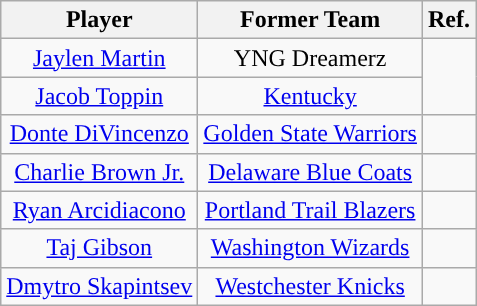<table class="wikitable sortable sortable" style="text-align: center">
<tr>
<th>Player</th>
<th>Former Team</th>
<th>Ref.</th>
</tr>
<tr>
<td><a href='#'>Jaylen Martin</a></td>
<td>YNG Dreamerz</td>
<td rowspan=2></td>
</tr>
<tr>
<td><a href='#'>Jacob Toppin</a></td>
<td><a href='#'>Kentucky</a></td>
</tr>
<tr>
<td><a href='#'>Donte DiVincenzo</a></td>
<td><a href='#'>Golden State Warriors</a></td>
<td></td>
</tr>
<tr>
<td><a href='#'>Charlie Brown Jr.</a></td>
<td><a href='#'>Delaware Blue Coats</a></td>
<td></td>
</tr>
<tr>
<td><a href='#'>Ryan Arcidiacono</a></td>
<td><a href='#'>Portland Trail Blazers</a></td>
<td></td>
</tr>
<tr>
<td><a href='#'>Taj Gibson</a></td>
<td><a href='#'>Washington Wizards</a></td>
<td></td>
</tr>
<tr>
<td><a href='#'>Dmytro Skapintsev</a></td>
<td><a href='#'>Westchester Knicks</a></td>
<td></td>
</tr>
</table>
